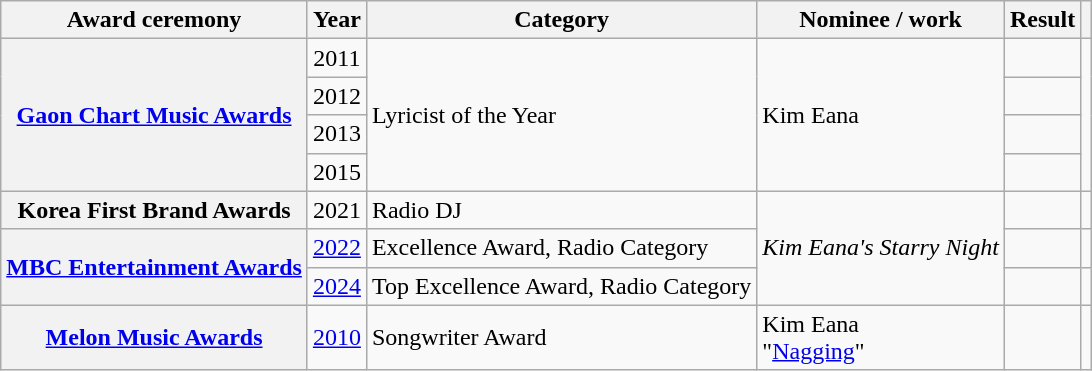<table class="wikitable sortable plainrowheaders">
<tr>
<th scope="col">Award ceremony</th>
<th scope="col">Year</th>
<th scope="col">Category</th>
<th scope="col">Nominee / work</th>
<th scope="col">Result</th>
<th scope="col" class="unsortable"></th>
</tr>
<tr>
<th scope="row" rowspan="4"><a href='#'>Gaon Chart Music Awards</a></th>
<td style="text-align:center">2011</td>
<td rowspan="4">Lyricist of the Year</td>
<td rowspan="4">Kim Eana</td>
<td></td>
<td style="text-align:center" rowspan="4"></td>
</tr>
<tr>
<td style="text-align:center">2012</td>
<td></td>
</tr>
<tr>
<td style="text-align:center">2013</td>
<td></td>
</tr>
<tr>
<td style="text-align:center">2015</td>
<td></td>
</tr>
<tr>
<th scope="row">Korea First Brand Awards</th>
<td style="text-align:center">2021</td>
<td>Radio DJ</td>
<td rowspan="3"><em>Kim Eana's Starry Night</em></td>
<td></td>
<td style="text-align:center"></td>
</tr>
<tr>
<th scope="row" rowspan="2"><a href='#'>MBC Entertainment Awards</a></th>
<td style="text-align:center"><a href='#'>2022</a></td>
<td>Excellence Award, Radio Category</td>
<td></td>
<td style="text-align:center"></td>
</tr>
<tr>
<td style="text-align:center"><a href='#'>2024</a></td>
<td>Top Excellence Award, Radio Category</td>
<td></td>
<td style="text-align:center"></td>
</tr>
<tr>
<th scope="row"><a href='#'>Melon Music Awards</a></th>
<td style="text-align:center"><a href='#'>2010</a></td>
<td>Songwriter Award</td>
<td>Kim Eana <br>"<a href='#'>Nagging</a>"</td>
<td></td>
<td style="text-align:center"></td>
</tr>
</table>
